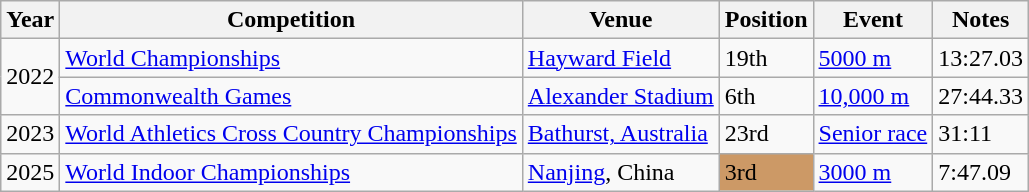<table class="wikitable sortable">
<tr>
<th>Year</th>
<th>Competition</th>
<th>Venue</th>
<th>Position</th>
<th>Event</th>
<th>Notes</th>
</tr>
<tr>
<td rowspan="2">2022</td>
<td><a href='#'>World Championships</a></td>
<td><a href='#'>Hayward Field</a></td>
<td>19th</td>
<td><a href='#'>5000 m</a></td>
<td>13:27.03</td>
</tr>
<tr>
<td><a href='#'>Commonwealth Games</a></td>
<td><a href='#'>Alexander Stadium</a></td>
<td>6th</td>
<td><a href='#'>10,000 m</a></td>
<td>27:44.33</td>
</tr>
<tr>
<td>2023</td>
<td><a href='#'>World Athletics Cross Country Championships</a></td>
<td><a href='#'>Bathurst, Australia</a></td>
<td>23rd</td>
<td><a href='#'>Senior race</a></td>
<td>31:11</td>
</tr>
<tr>
<td>2025</td>
<td><a href='#'>World Indoor Championships</a></td>
<td><a href='#'>Nanjing</a>, China</td>
<td bgcolor=cc9966>3rd</td>
<td><a href='#'>3000 m</a></td>
<td>7:47.09</td>
</tr>
</table>
